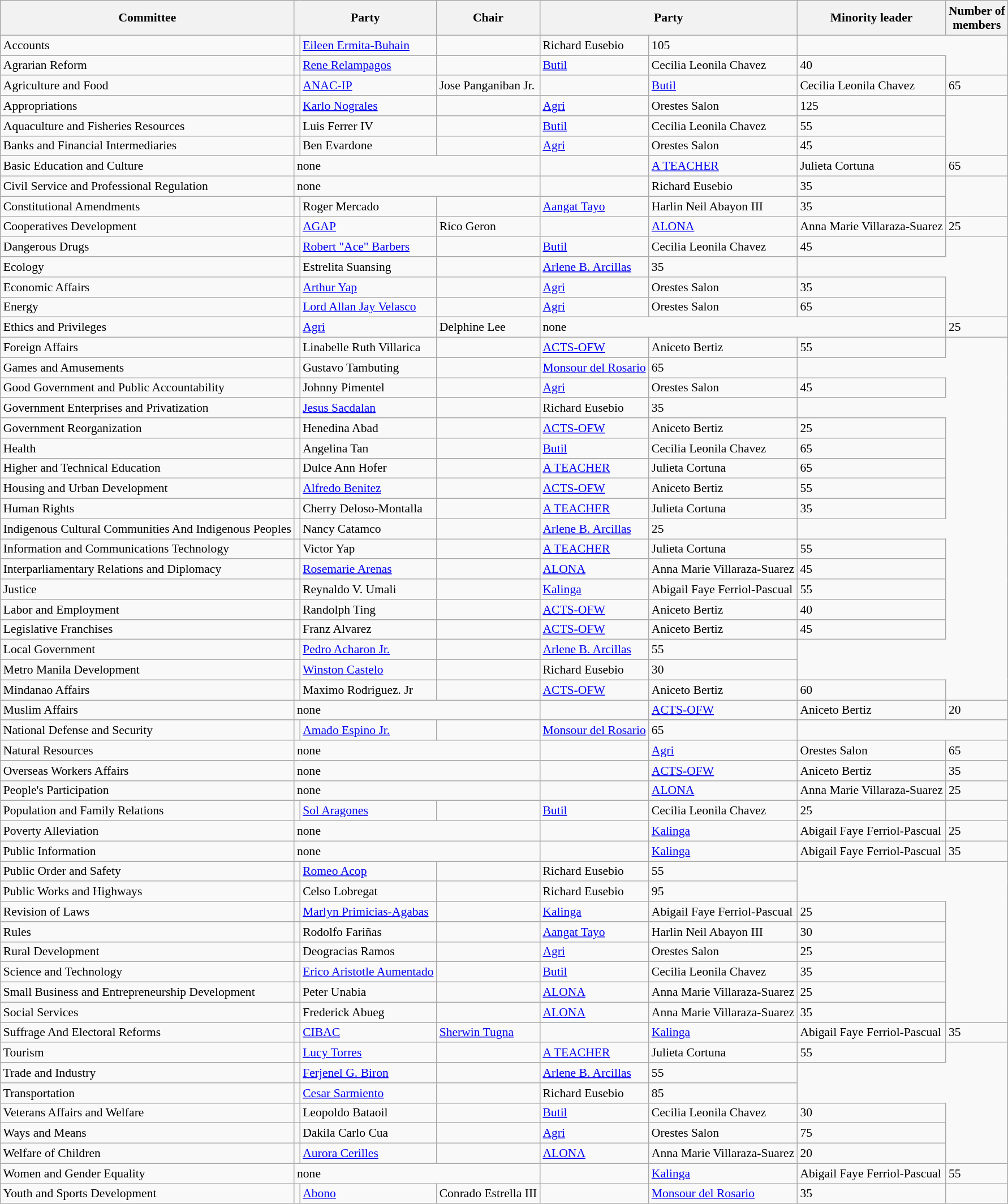<table class="wikitable" sortable style="font-size: 90%; text-align:left">
<tr>
<th>Committee</th>
<th colspan=2>Party</th>
<th>Chair</th>
<th colspan=2>Party</th>
<th>Minority leader</th>
<th>Number of<br>members</th>
</tr>
<tr>
<td>Accounts</td>
<td></td>
<td><a href='#'>Eileen Ermita-Buhain</a></td>
<td></td>
<td>Richard Eusebio</td>
<td>105</td>
</tr>
<tr>
<td>Agrarian Reform</td>
<td></td>
<td><a href='#'>Rene Relampagos</a></td>
<td></td>
<td><a href='#'>Butil</a></td>
<td>Cecilia Leonila Chavez</td>
<td>40</td>
</tr>
<tr>
<td>Agriculture and Food</td>
<td></td>
<td><a href='#'>ANAC-IP</a></td>
<td>Jose Panganiban Jr.</td>
<td></td>
<td><a href='#'>Butil</a></td>
<td>Cecilia Leonila Chavez</td>
<td>65</td>
</tr>
<tr>
<td>Appropriations</td>
<td></td>
<td><a href='#'>Karlo Nograles</a></td>
<td></td>
<td><a href='#'>Agri</a></td>
<td>Orestes Salon</td>
<td>125</td>
</tr>
<tr>
<td>Aquaculture and Fisheries Resources</td>
<td></td>
<td>Luis Ferrer IV</td>
<td></td>
<td><a href='#'>Butil</a></td>
<td>Cecilia Leonila Chavez</td>
<td>55</td>
</tr>
<tr>
<td>Banks and Financial Intermediaries</td>
<td></td>
<td>Ben Evardone</td>
<td></td>
<td><a href='#'>Agri</a></td>
<td>Orestes Salon</td>
<td>45</td>
</tr>
<tr>
<td>Basic Education and Culture</td>
<td colspan="3">none</td>
<td></td>
<td><a href='#'>A TEACHER</a></td>
<td>Julieta Cortuna</td>
<td>65</td>
</tr>
<tr>
<td>Civil Service and Professional Regulation</td>
<td colspan="3">none</td>
<td></td>
<td>Richard Eusebio</td>
<td>35</td>
</tr>
<tr>
<td>Constitutional Amendments</td>
<td></td>
<td>Roger Mercado</td>
<td></td>
<td><a href='#'>Aangat Tayo</a></td>
<td>Harlin Neil Abayon III</td>
<td>35</td>
</tr>
<tr>
<td>Cooperatives Development</td>
<td></td>
<td><a href='#'>AGAP</a></td>
<td>Rico Geron</td>
<td></td>
<td><a href='#'>ALONA</a></td>
<td>Anna Marie Villaraza-Suarez</td>
<td>25</td>
</tr>
<tr>
<td>Dangerous Drugs</td>
<td></td>
<td><a href='#'>Robert "Ace" Barbers</a></td>
<td></td>
<td><a href='#'>Butil</a></td>
<td>Cecilia Leonila Chavez</td>
<td>45</td>
</tr>
<tr>
<td>Ecology</td>
<td></td>
<td>Estrelita Suansing</td>
<td></td>
<td><a href='#'>Arlene B. Arcillas</a></td>
<td>35</td>
</tr>
<tr>
<td>Economic Affairs</td>
<td></td>
<td><a href='#'>Arthur Yap</a></td>
<td></td>
<td><a href='#'>Agri</a></td>
<td>Orestes Salon</td>
<td>35</td>
</tr>
<tr>
<td>Energy</td>
<td></td>
<td><a href='#'>Lord Allan Jay Velasco</a></td>
<td></td>
<td><a href='#'>Agri</a></td>
<td>Orestes Salon</td>
<td>65</td>
</tr>
<tr>
<td>Ethics and Privileges</td>
<td></td>
<td><a href='#'>Agri</a></td>
<td>Delphine Lee</td>
<td colspan=3>none</td>
<td>25</td>
</tr>
<tr>
<td>Foreign Affairs</td>
<td></td>
<td>Linabelle Ruth Villarica</td>
<td></td>
<td><a href='#'>ACTS-OFW</a></td>
<td>Aniceto Bertiz</td>
<td>55</td>
</tr>
<tr>
<td>Games and Amusements</td>
<td></td>
<td>Gustavo Tambuting</td>
<td></td>
<td><a href='#'>Monsour del Rosario</a></td>
<td>65</td>
</tr>
<tr>
<td>Good Government and Public Accountability</td>
<td></td>
<td>Johnny Pimentel</td>
<td></td>
<td><a href='#'>Agri</a></td>
<td>Orestes Salon</td>
<td>45</td>
</tr>
<tr>
<td>Government Enterprises and Privatization</td>
<td></td>
<td><a href='#'>Jesus Sacdalan</a></td>
<td></td>
<td>Richard Eusebio</td>
<td>35</td>
</tr>
<tr>
<td>Government Reorganization</td>
<td></td>
<td>Henedina Abad</td>
<td></td>
<td><a href='#'>ACTS-OFW</a></td>
<td>Aniceto Bertiz</td>
<td>25</td>
</tr>
<tr>
<td>Health</td>
<td></td>
<td>Angelina Tan</td>
<td></td>
<td><a href='#'>Butil</a></td>
<td>Cecilia Leonila Chavez</td>
<td>65</td>
</tr>
<tr>
<td>Higher and Technical Education</td>
<td></td>
<td>Dulce Ann Hofer</td>
<td></td>
<td><a href='#'>A TEACHER</a></td>
<td>Julieta Cortuna</td>
<td>65</td>
</tr>
<tr>
<td>Housing and Urban Development</td>
<td></td>
<td><a href='#'>Alfredo Benitez</a></td>
<td></td>
<td><a href='#'>ACTS-OFW</a></td>
<td>Aniceto Bertiz</td>
<td>55</td>
</tr>
<tr>
<td>Human Rights</td>
<td></td>
<td>Cherry Deloso-Montalla</td>
<td></td>
<td><a href='#'>A TEACHER</a></td>
<td>Julieta Cortuna</td>
<td>35</td>
</tr>
<tr>
<td>Indigenous Cultural Communities And Indigenous Peoples</td>
<td></td>
<td>Nancy Catamco</td>
<td></td>
<td><a href='#'>Arlene B. Arcillas</a></td>
<td>25</td>
</tr>
<tr>
<td>Information and Communications Technology</td>
<td></td>
<td>Victor Yap</td>
<td></td>
<td><a href='#'>A TEACHER</a></td>
<td>Julieta Cortuna</td>
<td>55</td>
</tr>
<tr>
<td>Interparliamentary Relations and Diplomacy</td>
<td></td>
<td><a href='#'>Rosemarie Arenas</a></td>
<td></td>
<td><a href='#'>ALONA</a></td>
<td>Anna Marie Villaraza-Suarez</td>
<td>45</td>
</tr>
<tr>
<td>Justice</td>
<td></td>
<td>Reynaldo V. Umali</td>
<td></td>
<td><a href='#'>Kalinga</a></td>
<td>Abigail Faye Ferriol-Pascual</td>
<td>55</td>
</tr>
<tr>
<td>Labor and Employment</td>
<td></td>
<td>Randolph Ting</td>
<td></td>
<td><a href='#'>ACTS-OFW</a></td>
<td>Aniceto Bertiz</td>
<td>40</td>
</tr>
<tr>
<td>Legislative Franchises</td>
<td></td>
<td>Franz Alvarez</td>
<td></td>
<td><a href='#'>ACTS-OFW</a></td>
<td>Aniceto Bertiz</td>
<td>45</td>
</tr>
<tr>
<td>Local Government</td>
<td></td>
<td><a href='#'>Pedro Acharon Jr.</a></td>
<td></td>
<td><a href='#'>Arlene B. Arcillas</a></td>
<td>55</td>
</tr>
<tr>
<td>Metro Manila Development</td>
<td></td>
<td><a href='#'>Winston Castelo</a></td>
<td></td>
<td>Richard Eusebio</td>
<td>30</td>
</tr>
<tr>
<td>Mindanao Affairs</td>
<td></td>
<td>Maximo Rodriguez. Jr</td>
<td></td>
<td><a href='#'>ACTS-OFW</a></td>
<td>Aniceto Bertiz</td>
<td>60</td>
</tr>
<tr>
<td>Muslim Affairs</td>
<td colspan="3">none</td>
<td></td>
<td><a href='#'>ACTS-OFW</a></td>
<td>Aniceto Bertiz</td>
<td>20</td>
</tr>
<tr>
<td>National Defense and Security</td>
<td></td>
<td><a href='#'>Amado Espino Jr.</a></td>
<td></td>
<td><a href='#'>Monsour del Rosario</a></td>
<td>65</td>
</tr>
<tr>
<td>Natural Resources</td>
<td colspan="3">none</td>
<td></td>
<td><a href='#'>Agri</a></td>
<td>Orestes Salon</td>
<td>65</td>
</tr>
<tr>
<td>Overseas Workers Affairs</td>
<td colspan="3">none</td>
<td></td>
<td><a href='#'>ACTS-OFW</a></td>
<td>Aniceto Bertiz</td>
<td>35</td>
</tr>
<tr>
<td>People's Participation</td>
<td colspan="3">none</td>
<td></td>
<td><a href='#'>ALONA</a></td>
<td>Anna Marie Villaraza-Suarez</td>
<td>25</td>
</tr>
<tr>
<td>Population and Family Relations</td>
<td></td>
<td><a href='#'>Sol Aragones</a></td>
<td></td>
<td><a href='#'>Butil</a></td>
<td>Cecilia Leonila Chavez</td>
<td>25</td>
</tr>
<tr>
<td>Poverty Alleviation</td>
<td colspan="3">none</td>
<td></td>
<td><a href='#'>Kalinga</a></td>
<td>Abigail Faye Ferriol-Pascual</td>
<td>25</td>
</tr>
<tr>
<td>Public Information</td>
<td colspan="3">none</td>
<td></td>
<td><a href='#'>Kalinga</a></td>
<td>Abigail Faye Ferriol-Pascual</td>
<td>35</td>
</tr>
<tr>
<td>Public Order and Safety</td>
<td></td>
<td><a href='#'>Romeo Acop</a></td>
<td></td>
<td>Richard Eusebio</td>
<td>55</td>
</tr>
<tr>
<td>Public Works and Highways</td>
<td></td>
<td>Celso Lobregat</td>
<td></td>
<td>Richard Eusebio</td>
<td>95</td>
</tr>
<tr>
<td>Revision of Laws</td>
<td></td>
<td><a href='#'>Marlyn Primicias-Agabas</a></td>
<td></td>
<td><a href='#'>Kalinga</a></td>
<td>Abigail Faye Ferriol-Pascual</td>
<td>25</td>
</tr>
<tr>
<td>Rules</td>
<td></td>
<td>Rodolfo Fariñas</td>
<td></td>
<td><a href='#'>Aangat Tayo</a></td>
<td>Harlin Neil Abayon III</td>
<td>30</td>
</tr>
<tr>
<td>Rural Development</td>
<td></td>
<td>Deogracias Ramos</td>
<td></td>
<td><a href='#'>Agri</a></td>
<td>Orestes Salon</td>
<td>25</td>
</tr>
<tr>
<td>Science and Technology</td>
<td></td>
<td><a href='#'>Erico Aristotle Aumentado</a></td>
<td></td>
<td><a href='#'>Butil</a></td>
<td>Cecilia Leonila Chavez</td>
<td>35</td>
</tr>
<tr>
<td>Small Business and Entrepreneurship Development</td>
<td></td>
<td>Peter Unabia</td>
<td></td>
<td><a href='#'>ALONA</a></td>
<td>Anna Marie Villaraza-Suarez</td>
<td>25</td>
</tr>
<tr>
<td>Social Services</td>
<td></td>
<td>Frederick Abueg</td>
<td></td>
<td><a href='#'>ALONA</a></td>
<td>Anna Marie Villaraza-Suarez</td>
<td>35</td>
</tr>
<tr>
<td>Suffrage And Electoral Reforms</td>
<td></td>
<td><a href='#'>CIBAC</a></td>
<td><a href='#'>Sherwin Tugna</a></td>
<td></td>
<td><a href='#'>Kalinga</a></td>
<td>Abigail Faye Ferriol-Pascual</td>
<td>35</td>
</tr>
<tr>
<td>Tourism</td>
<td></td>
<td><a href='#'>Lucy Torres</a></td>
<td></td>
<td><a href='#'>A TEACHER</a></td>
<td>Julieta Cortuna</td>
<td>55</td>
</tr>
<tr>
<td>Trade and Industry</td>
<td></td>
<td><a href='#'>Ferjenel G. Biron</a></td>
<td></td>
<td><a href='#'>Arlene B. Arcillas</a></td>
<td>55</td>
</tr>
<tr>
<td>Transportation</td>
<td></td>
<td><a href='#'>Cesar Sarmiento</a></td>
<td></td>
<td>Richard Eusebio</td>
<td>85</td>
</tr>
<tr>
<td>Veterans Affairs and Welfare</td>
<td></td>
<td>Leopoldo Bataoil</td>
<td></td>
<td><a href='#'>Butil</a></td>
<td>Cecilia Leonila Chavez</td>
<td>30</td>
</tr>
<tr>
<td>Ways and Means</td>
<td></td>
<td>Dakila Carlo Cua</td>
<td></td>
<td><a href='#'>Agri</a></td>
<td>Orestes Salon</td>
<td>75</td>
</tr>
<tr>
<td>Welfare of Children</td>
<td></td>
<td><a href='#'>Aurora Cerilles</a></td>
<td></td>
<td><a href='#'>ALONA</a></td>
<td>Anna Marie Villaraza-Suarez</td>
<td>20</td>
</tr>
<tr>
<td>Women and Gender Equality</td>
<td colspan="3">none</td>
<td></td>
<td><a href='#'>Kalinga</a></td>
<td>Abigail Faye Ferriol-Pascual</td>
<td>55</td>
</tr>
<tr>
<td>Youth and Sports Development</td>
<td></td>
<td><a href='#'>Abono</a></td>
<td>Conrado Estrella III</td>
<td></td>
<td><a href='#'>Monsour del Rosario</a></td>
<td>35</td>
</tr>
</table>
